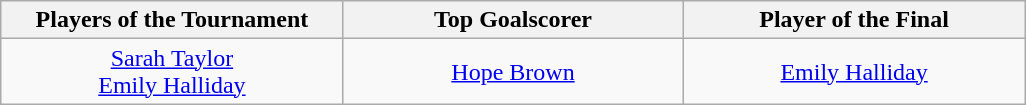<table class=wikitable style="margin:auto; text-align:center">
<tr>
<th style="width: 220px;">Players of the Tournament</th>
<th style="width: 220px;">Top Goalscorer</th>
<th style="width: 220px;">Player of the Final</th>
</tr>
<tr>
<td> <a href='#'>Sarah Taylor</a><br> <a href='#'>Emily Halliday</a></td>
<td> <a href='#'>Hope Brown</a></td>
<td> <a href='#'>Emily Halliday</a></td>
</tr>
</table>
